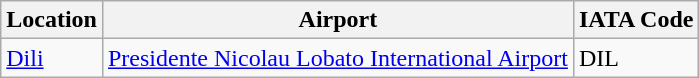<table class="wikitable">
<tr>
<th>Location</th>
<th>Airport</th>
<th>IATA Code</th>
</tr>
<tr>
<td><a href='#'>Dili</a></td>
<td><a href='#'>Presidente Nicolau Lobato International Airport</a></td>
<td>DIL</td>
</tr>
</table>
